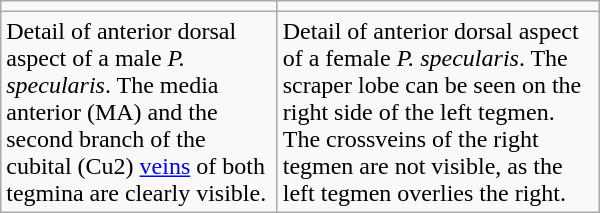<table class="wikitable" style="float:right; width:400px;">
<tr style="text-align:right; ">
<td></td>
<td></td>
</tr>
<tr>
<td>Detail of anterior dorsal aspect of a male <em>P. specularis</em>. The media anterior (MA) and the second branch of the cubital (Cu2) <a href='#'>veins</a> of both tegmina are clearly visible.</td>
<td>Detail of anterior dorsal aspect of a female <em>P. specularis</em>. The scraper lobe can be seen on the right side of the left tegmen. The crossveins of the right tegmen are not visible, as the left tegmen overlies the right.</td>
</tr>
</table>
